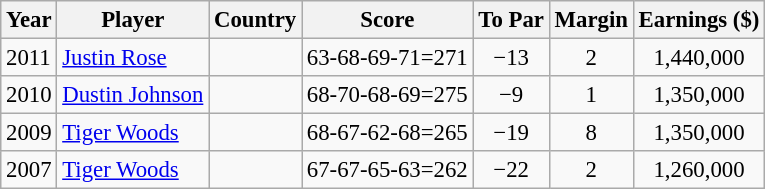<table class="wikitable" style="font-size: 95%;">
<tr>
<th>Year</th>
<th>Player</th>
<th>Country</th>
<th>Score</th>
<th>To Par</th>
<th>Margin</th>
<th>Earnings ($)</th>
</tr>
<tr>
<td>2011</td>
<td><a href='#'>Justin Rose</a></td>
<td></td>
<td align=center>63-68-69-71=271</td>
<td align=center>−13</td>
<td align=center>2</td>
<td align=center>1,440,000</td>
</tr>
<tr>
<td>2010</td>
<td><a href='#'>Dustin Johnson</a></td>
<td></td>
<td align=center>68-70-68-69=275</td>
<td align=center>−9</td>
<td align=center>1</td>
<td align=center>1,350,000</td>
</tr>
<tr>
<td>2009</td>
<td><a href='#'>Tiger Woods</a></td>
<td></td>
<td align=center>68-67-62-68=265</td>
<td align=center>−19</td>
<td align=center>8</td>
<td align=center>1,350,000</td>
</tr>
<tr>
<td>2007</td>
<td><a href='#'>Tiger Woods</a></td>
<td></td>
<td align=center>67-67-65-63=262</td>
<td align=center>−22</td>
<td align=center>2</td>
<td align=center>1,260,000</td>
</tr>
</table>
